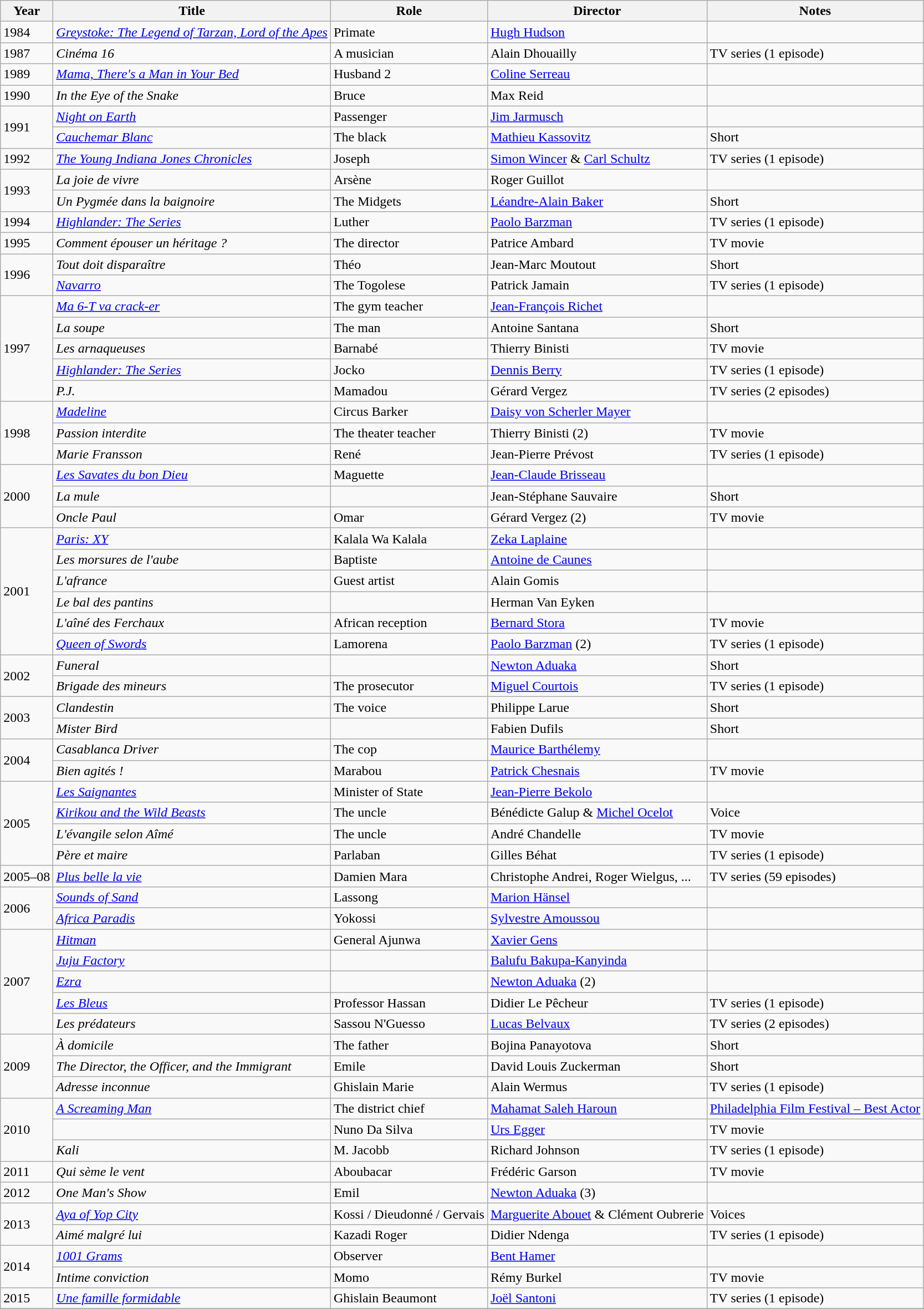<table class="wikitable">
<tr>
<th>Year</th>
<th>Title</th>
<th>Role</th>
<th>Director</th>
<th>Notes</th>
</tr>
<tr>
<td rowspan=1>1984</td>
<td><em><a href='#'>Greystoke: The Legend of Tarzan, Lord of the Apes</a></em></td>
<td>Primate</td>
<td><a href='#'>Hugh Hudson</a></td>
<td></td>
</tr>
<tr>
<td rowspan=1>1987</td>
<td><em>Cinéma 16</em></td>
<td>A musician</td>
<td>Alain Dhouailly</td>
<td>TV series (1 episode)</td>
</tr>
<tr>
<td rowspan=1>1989</td>
<td><em><a href='#'>Mama, There's a Man in Your Bed</a></em></td>
<td>Husband 2</td>
<td><a href='#'>Coline Serreau</a></td>
<td></td>
</tr>
<tr>
<td rowspan=1>1990</td>
<td><em>In the Eye of the Snake</em></td>
<td>Bruce</td>
<td>Max Reid</td>
<td></td>
</tr>
<tr>
<td rowspan=2>1991</td>
<td><em><a href='#'>Night on Earth</a></em></td>
<td>Passenger</td>
<td><a href='#'>Jim Jarmusch</a></td>
<td></td>
</tr>
<tr>
<td><em><a href='#'>Cauchemar Blanc</a></em></td>
<td>The black</td>
<td><a href='#'>Mathieu Kassovitz</a></td>
<td>Short</td>
</tr>
<tr>
<td rowspan=1>1992</td>
<td><em><a href='#'>The Young Indiana Jones Chronicles</a></em></td>
<td>Joseph</td>
<td><a href='#'>Simon Wincer</a> & <a href='#'>Carl Schultz</a></td>
<td>TV series (1 episode)</td>
</tr>
<tr>
<td rowspan=2>1993</td>
<td><em>La joie de vivre</em></td>
<td>Arsène</td>
<td>Roger Guillot</td>
<td></td>
</tr>
<tr>
<td><em>Un Pygmée dans la baignoire</em></td>
<td>The Midgets</td>
<td><a href='#'>Léandre-Alain Baker</a></td>
<td>Short</td>
</tr>
<tr>
<td rowspan=1>1994</td>
<td><em><a href='#'>Highlander: The Series</a></em></td>
<td>Luther</td>
<td><a href='#'>Paolo Barzman</a></td>
<td>TV series (1 episode)</td>
</tr>
<tr>
<td rowspan=1>1995</td>
<td><em>Comment épouser un héritage ?</em></td>
<td>The director</td>
<td>Patrice Ambard</td>
<td>TV movie</td>
</tr>
<tr>
<td rowspan=2>1996</td>
<td><em>Tout doit disparaître</em></td>
<td>Théo</td>
<td>Jean-Marc Moutout</td>
<td>Short</td>
</tr>
<tr>
<td><em><a href='#'>Navarro</a></em></td>
<td>The Togolese</td>
<td>Patrick Jamain</td>
<td>TV series (1 episode)</td>
</tr>
<tr>
<td rowspan=5>1997</td>
<td><em><a href='#'>Ma 6-T va crack-er</a></em></td>
<td>The gym teacher</td>
<td><a href='#'>Jean-François Richet</a></td>
<td></td>
</tr>
<tr>
<td><em>La soupe</em></td>
<td>The man</td>
<td>Antoine Santana</td>
<td>Short</td>
</tr>
<tr>
<td><em>Les arnaqueuses</em></td>
<td>Barnabé</td>
<td>Thierry Binisti</td>
<td>TV movie</td>
</tr>
<tr>
<td><em><a href='#'>Highlander: The Series</a></em></td>
<td>Jocko</td>
<td><a href='#'>Dennis Berry</a></td>
<td>TV series (1 episode)</td>
</tr>
<tr>
<td><em>P.J.</em></td>
<td>Mamadou</td>
<td>Gérard Vergez</td>
<td>TV series (2 episodes)</td>
</tr>
<tr>
<td rowspan=3>1998</td>
<td><em><a href='#'>Madeline</a></em></td>
<td>Circus Barker</td>
<td><a href='#'>Daisy von Scherler Mayer</a></td>
<td></td>
</tr>
<tr>
<td><em>Passion interdite</em></td>
<td>The theater teacher</td>
<td>Thierry Binisti (2)</td>
<td>TV movie</td>
</tr>
<tr>
<td><em>Marie Fransson</em></td>
<td>René</td>
<td>Jean-Pierre Prévost</td>
<td>TV series (1 episode)</td>
</tr>
<tr>
<td rowspan=3>2000</td>
<td><em><a href='#'>Les Savates du bon Dieu</a></em></td>
<td>Maguette</td>
<td><a href='#'>Jean-Claude Brisseau</a></td>
<td></td>
</tr>
<tr>
<td><em>La mule</em></td>
<td></td>
<td>Jean-Stéphane Sauvaire</td>
<td>Short</td>
</tr>
<tr>
<td><em>Oncle Paul</em></td>
<td>Omar</td>
<td>Gérard Vergez (2)</td>
<td>TV movie</td>
</tr>
<tr>
<td rowspan=6>2001</td>
<td><em><a href='#'>Paris: XY</a></em></td>
<td>Kalala Wa Kalala</td>
<td><a href='#'>Zeka Laplaine</a></td>
<td></td>
</tr>
<tr>
<td><em>Les morsures de l'aube</em></td>
<td>Baptiste</td>
<td><a href='#'>Antoine de Caunes</a></td>
<td></td>
</tr>
<tr>
<td><em>L'afrance</em></td>
<td>Guest artist</td>
<td>Alain Gomis</td>
<td></td>
</tr>
<tr>
<td><em>Le bal des pantins</em></td>
<td></td>
<td>Herman Van Eyken</td>
<td></td>
</tr>
<tr>
<td><em>L'aîné des Ferchaux</em></td>
<td>African reception</td>
<td><a href='#'>Bernard Stora</a></td>
<td>TV movie</td>
</tr>
<tr>
<td><em><a href='#'>Queen of Swords</a></em></td>
<td>Lamorena</td>
<td><a href='#'>Paolo Barzman</a> (2)</td>
<td>TV series (1 episode)</td>
</tr>
<tr>
<td rowspan=2>2002</td>
<td><em>Funeral</em></td>
<td></td>
<td><a href='#'>Newton Aduaka</a></td>
<td>Short</td>
</tr>
<tr>
<td><em>Brigade des mineurs</em></td>
<td>The prosecutor</td>
<td><a href='#'>Miguel Courtois</a></td>
<td>TV series (1 episode)</td>
</tr>
<tr>
<td rowspan=2>2003</td>
<td><em>Clandestin</em></td>
<td>The voice</td>
<td>Philippe Larue</td>
<td>Short</td>
</tr>
<tr>
<td><em>Mister Bird</em></td>
<td></td>
<td>Fabien Dufils</td>
<td>Short</td>
</tr>
<tr>
<td rowspan=2>2004</td>
<td><em>Casablanca Driver</em></td>
<td>The cop</td>
<td><a href='#'>Maurice Barthélemy</a></td>
<td></td>
</tr>
<tr>
<td><em>Bien agités !</em></td>
<td>Marabou</td>
<td><a href='#'>Patrick Chesnais</a></td>
<td>TV movie</td>
</tr>
<tr>
<td rowspan=4>2005</td>
<td><em><a href='#'>Les Saignantes</a></em></td>
<td>Minister of State</td>
<td><a href='#'>Jean-Pierre Bekolo</a></td>
<td></td>
</tr>
<tr>
<td><em><a href='#'>Kirikou and the Wild Beasts</a></em></td>
<td>The uncle</td>
<td>Bénédicte Galup & <a href='#'>Michel Ocelot</a></td>
<td>Voice</td>
</tr>
<tr>
<td><em>L'évangile selon Aîmé</em></td>
<td>The uncle</td>
<td>André Chandelle</td>
<td>TV movie</td>
</tr>
<tr>
<td><em>Père et maire</em></td>
<td>Parlaban</td>
<td>Gilles Béhat</td>
<td>TV series (1 episode)</td>
</tr>
<tr>
<td rowspan=1>2005–08</td>
<td><em><a href='#'>Plus belle la vie</a></em></td>
<td>Damien Mara</td>
<td>Christophe Andrei, Roger Wielgus, ...</td>
<td>TV series (59 episodes)</td>
</tr>
<tr>
<td rowspan=2>2006</td>
<td><em><a href='#'>Sounds of Sand</a></em></td>
<td>Lassong</td>
<td><a href='#'>Marion Hänsel</a></td>
<td></td>
</tr>
<tr>
<td><em><a href='#'>Africa Paradis</a></em></td>
<td>Yokossi</td>
<td><a href='#'>Sylvestre Amoussou</a></td>
<td></td>
</tr>
<tr>
<td rowspan=5>2007</td>
<td><em><a href='#'>Hitman</a></em></td>
<td>General Ajunwa</td>
<td><a href='#'>Xavier Gens</a></td>
<td></td>
</tr>
<tr>
<td><em><a href='#'>Juju Factory</a></em></td>
<td></td>
<td><a href='#'>Balufu Bakupa-Kanyinda</a></td>
<td></td>
</tr>
<tr>
<td><em><a href='#'>Ezra</a></em></td>
<td></td>
<td><a href='#'>Newton Aduaka</a> (2)</td>
<td></td>
</tr>
<tr>
<td><em><a href='#'>Les Bleus</a></em></td>
<td>Professor Hassan</td>
<td>Didier Le Pêcheur</td>
<td>TV series (1 episode)</td>
</tr>
<tr>
<td><em>Les prédateurs</em></td>
<td>Sassou N'Guesso</td>
<td><a href='#'>Lucas Belvaux</a></td>
<td>TV series (2 episodes)</td>
</tr>
<tr>
<td rowspan=3>2009</td>
<td><em>À domicile</em></td>
<td>The father</td>
<td>Bojina Panayotova</td>
<td>Short</td>
</tr>
<tr>
<td><em>The Director, the Officer, and the Immigrant</em></td>
<td>Emile</td>
<td>David Louis Zuckerman</td>
<td>Short</td>
</tr>
<tr>
<td><em>Adresse inconnue</em></td>
<td>Ghislain Marie</td>
<td>Alain Wermus</td>
<td>TV series (1 episode)</td>
</tr>
<tr>
<td rowspan=3>2010</td>
<td><em><a href='#'>A Screaming Man</a></em></td>
<td>The district chief</td>
<td><a href='#'>Mahamat Saleh Haroun</a></td>
<td><a href='#'>Philadelphia Film Festival – Best Actor</a></td>
</tr>
<tr>
<td><em></em></td>
<td>Nuno Da Silva</td>
<td><a href='#'>Urs Egger</a></td>
<td>TV movie</td>
</tr>
<tr>
<td><em>Kali</em></td>
<td>M. Jacobb</td>
<td>Richard Johnson</td>
<td>TV series (1 episode)</td>
</tr>
<tr>
<td rowspan=1>2011</td>
<td><em>Qui sème le vent</em></td>
<td>Aboubacar</td>
<td>Frédéric Garson</td>
<td>TV movie</td>
</tr>
<tr>
<td rowspan=1>2012</td>
<td><em>One Man's Show</em></td>
<td>Emil</td>
<td><a href='#'>Newton Aduaka</a> (3)</td>
<td></td>
</tr>
<tr>
<td rowspan=2>2013</td>
<td><em><a href='#'>Aya of Yop City</a></em></td>
<td>Kossi / Dieudonné / Gervais</td>
<td><a href='#'>Marguerite Abouet</a> & Clément Oubrerie</td>
<td>Voices</td>
</tr>
<tr>
<td><em>Aimé malgré lui</em></td>
<td>Kazadi Roger</td>
<td>Didier Ndenga</td>
<td>TV series (1 episode)</td>
</tr>
<tr>
<td rowspan=2>2014</td>
<td><em><a href='#'>1001 Grams</a></em></td>
<td>Observer</td>
<td><a href='#'>Bent Hamer</a></td>
<td></td>
</tr>
<tr>
<td><em>Intime conviction</em></td>
<td>Momo</td>
<td>Rémy Burkel</td>
<td>TV movie</td>
</tr>
<tr>
<td rowspan=1>2015</td>
<td><em><a href='#'>Une famille formidable</a></em></td>
<td>Ghislain Beaumont</td>
<td><a href='#'>Joël Santoni</a></td>
<td>TV series (1 episode)</td>
</tr>
<tr>
</tr>
</table>
